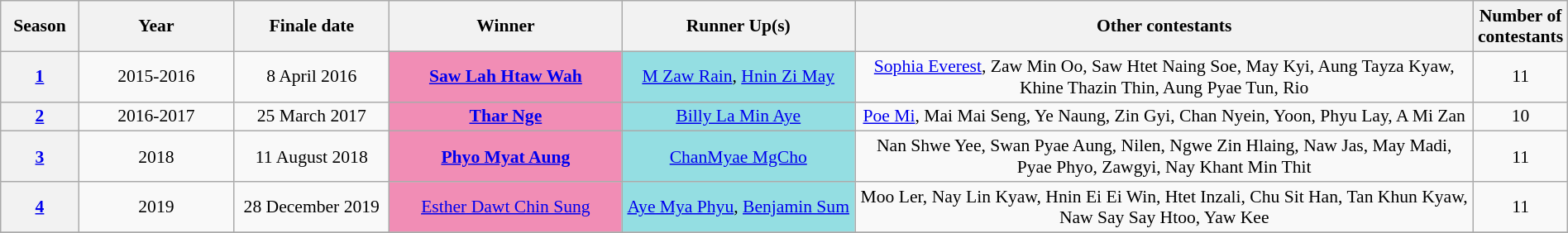<table class="wikitable" style="font-size:90%; width:100%; text-align: center;">
<tr>
<th width="5%">Season</th>
<th width="10%">Year</th>
<th width="10%">Finale date</th>
<th width=15%>Winner</th>
<th width=15%>Runner Up(s)</th>
<th width="40%">Other contestants</th>
<th width="7%">Number of contestants</th>
</tr>
<tr>
<th><a href='#'>1</a></th>
<td>2015-2016</td>
<td>8 April 2016</td>
<td bgcolor="#f18db5"><strong><a href='#'>Saw Lah Htaw Wah</a></strong></td>
<td bgcolor="#94dee2"><a href='#'>M Zaw Rain</a>, <a href='#'>Hnin Zi May</a></td>
<td><a href='#'>Sophia Everest</a>, Zaw Min Oo, Saw Htet Naing Soe, May Kyi, Aung Tayza Kyaw, Khine Thazin Thin, Aung Pyae Tun, Rio</td>
<td>11</td>
</tr>
<tr>
<th><a href='#'>2</a></th>
<td>2016-2017</td>
<td>25 March 2017</td>
<td bgcolor="#f18db5"><strong><a href='#'>Thar Nge</a></strong></td>
<td bgcolor="#94dee2"><a href='#'>Billy La Min Aye</a></td>
<td><a href='#'>Poe Mi</a>, Mai Mai Seng, Ye Naung, Zin Gyi, Chan Nyein, Yoon, Phyu Lay, A Mi Zan</td>
<td>10</td>
</tr>
<tr>
<th><a href='#'>3</a></th>
<td>2018</td>
<td>11 August 2018</td>
<td bgcolor="#f18db5"><strong><a href='#'>Phyo Myat Aung</a></strong></td>
<td bgcolor="#94dee2"><a href='#'>ChanMyae MgCho</a></td>
<td>Nan Shwe Yee, Swan Pyae Aung, Nilen, Ngwe Zin Hlaing, Naw Jas, May Madi, Pyae Phyo, Zawgyi, Nay Khant Min Thit</td>
<td>11</td>
</tr>
<tr>
<th><a href='#'>4</a></th>
<td>2019</td>
<td>28 December 2019</td>
<td bgcolor="#f18db5"><a href='#'>Esther Dawt Chin Sung</a></td>
<td bgcolor="#94dee2"><a href='#'>Aye Mya Phyu</a>, <a href='#'>Benjamin Sum</a></td>
<td>Moo Ler, Nay Lin Kyaw, Hnin Ei Ei Win, Htet Inzali, Chu Sit Han, Tan Khun Kyaw, Naw Say Say Htoo, Yaw Kee</td>
<td>11</td>
</tr>
<tr>
</tr>
</table>
